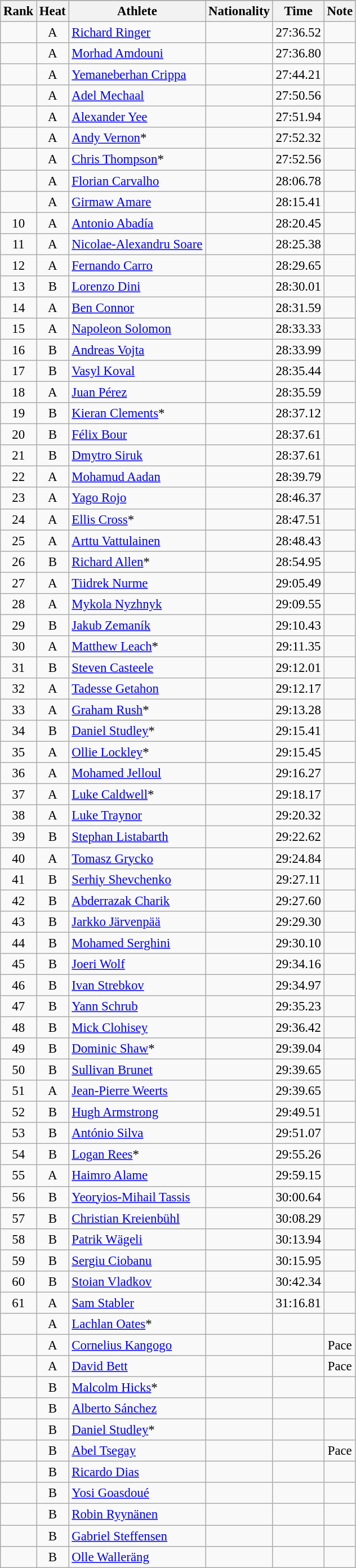<table class="wikitable sortable" style=" text-align:center; font-size:95%;">
<tr>
</tr>
<tr>
<th>Rank</th>
<th>Heat</th>
<th>Athlete</th>
<th>Nationality</th>
<th>Time</th>
<th>Note</th>
</tr>
<tr>
<td></td>
<td>A</td>
<td align=left><a href='#'>Richard Ringer</a></td>
<td align=left></td>
<td>27:36.52</td>
<td></td>
</tr>
<tr>
<td></td>
<td>A</td>
<td align=left><a href='#'>Morhad Amdouni</a></td>
<td align=left></td>
<td>27:36.80</td>
<td></td>
</tr>
<tr>
<td></td>
<td>A</td>
<td align=left><a href='#'>Yemaneberhan Crippa</a></td>
<td align=left></td>
<td>27:44.21</td>
<td></td>
</tr>
<tr>
<td></td>
<td>A</td>
<td align=left><a href='#'>Adel Mechaal</a></td>
<td align=left></td>
<td>27:50.56</td>
<td></td>
</tr>
<tr>
<td></td>
<td>A</td>
<td align=left><a href='#'>Alexander Yee</a></td>
<td align=left></td>
<td>27:51.94</td>
<td></td>
</tr>
<tr>
<td></td>
<td>A</td>
<td align=left><a href='#'>Andy Vernon</a>*</td>
<td align=left></td>
<td>27:52.32</td>
<td></td>
</tr>
<tr>
<td></td>
<td>A</td>
<td align=left><a href='#'>Chris Thompson</a>*</td>
<td align=left></td>
<td>27:52.56</td>
<td></td>
</tr>
<tr>
<td></td>
<td>A</td>
<td align=left><a href='#'>Florian Carvalho</a></td>
<td align=left></td>
<td>28:06.78</td>
<td></td>
</tr>
<tr>
<td></td>
<td>A</td>
<td align=left><a href='#'>Girmaw Amare</a></td>
<td align=left></td>
<td>28:15.41</td>
<td></td>
</tr>
<tr>
<td>10</td>
<td>A</td>
<td align=left><a href='#'>Antonio Abadía</a></td>
<td align=left></td>
<td>28:20.45</td>
<td></td>
</tr>
<tr>
<td>11</td>
<td>A</td>
<td align=left><a href='#'>Nicolae-Alexandru Soare</a></td>
<td align=left></td>
<td>28:25.38</td>
<td></td>
</tr>
<tr>
<td>12</td>
<td>A</td>
<td align=left><a href='#'>Fernando Carro</a></td>
<td align=left></td>
<td>28:29.65</td>
<td></td>
</tr>
<tr>
<td>13</td>
<td>B</td>
<td align=left><a href='#'>Lorenzo Dini</a></td>
<td align=left></td>
<td>28:30.01</td>
<td></td>
</tr>
<tr>
<td>14</td>
<td>A</td>
<td align=left><a href='#'>Ben Connor</a></td>
<td align=left></td>
<td>28:31.59</td>
<td></td>
</tr>
<tr>
<td>15</td>
<td>A</td>
<td align=left><a href='#'>Napoleon Solomon</a></td>
<td align=left></td>
<td>28:33.33</td>
<td></td>
</tr>
<tr>
<td>16</td>
<td>B</td>
<td align=left><a href='#'>Andreas Vojta</a></td>
<td align=left></td>
<td>28:33.99</td>
<td></td>
</tr>
<tr>
<td>17</td>
<td>B</td>
<td align=left><a href='#'>Vasyl Koval</a></td>
<td align=left></td>
<td>28:35.44</td>
<td></td>
</tr>
<tr>
<td>18</td>
<td>A</td>
<td align=left><a href='#'>Juan Pérez</a></td>
<td align=left></td>
<td>28:35.59</td>
<td></td>
</tr>
<tr>
<td>19</td>
<td>B</td>
<td align=left><a href='#'>Kieran Clements</a>*</td>
<td align=left></td>
<td>28:37.12</td>
<td></td>
</tr>
<tr>
<td>20</td>
<td>B</td>
<td align=left><a href='#'>Félix Bour</a></td>
<td align=left></td>
<td>28:37.61</td>
<td></td>
</tr>
<tr>
<td>21</td>
<td>B</td>
<td align=left><a href='#'>Dmytro Siruk</a></td>
<td align=left></td>
<td>28:37.61</td>
<td></td>
</tr>
<tr>
<td>22</td>
<td>A</td>
<td align=left><a href='#'>Mohamud Aadan</a></td>
<td align=left></td>
<td>28:39.79</td>
<td></td>
</tr>
<tr>
<td>23</td>
<td>A</td>
<td align=left><a href='#'>Yago Rojo</a></td>
<td align=left></td>
<td>28:46.37</td>
<td></td>
</tr>
<tr>
<td>24</td>
<td>A</td>
<td align=left><a href='#'>Ellis Cross</a>*</td>
<td align=left></td>
<td>28:47.51</td>
<td></td>
</tr>
<tr>
<td>25</td>
<td>A</td>
<td align=left><a href='#'>Arttu Vattulainen</a></td>
<td align=left></td>
<td>28:48.43</td>
<td></td>
</tr>
<tr>
<td>26</td>
<td>B</td>
<td align=left><a href='#'>Richard Allen</a>*</td>
<td align=left></td>
<td>28:54.95</td>
<td></td>
</tr>
<tr>
<td>27</td>
<td>A</td>
<td align=left><a href='#'>Tiidrek Nurme</a></td>
<td align=left></td>
<td>29:05.49</td>
<td></td>
</tr>
<tr>
<td>28</td>
<td>A</td>
<td align=left><a href='#'>Mykola Nyzhnyk</a></td>
<td align=left></td>
<td>29:09.55</td>
<td></td>
</tr>
<tr>
<td>29</td>
<td>B</td>
<td align=left><a href='#'>Jakub Zemaník</a></td>
<td align=left></td>
<td>29:10.43</td>
<td></td>
</tr>
<tr>
<td>30</td>
<td>A</td>
<td align=left><a href='#'>Matthew Leach</a>*</td>
<td align=left></td>
<td>29:11.35</td>
<td></td>
</tr>
<tr>
<td>31</td>
<td>B</td>
<td align=left><a href='#'>Steven Casteele</a></td>
<td align=left></td>
<td>29:12.01</td>
<td></td>
</tr>
<tr>
<td>32</td>
<td>A</td>
<td align=left><a href='#'>Tadesse Getahon</a></td>
<td align=left></td>
<td>29:12.17</td>
<td></td>
</tr>
<tr>
<td>33</td>
<td>A</td>
<td align=left><a href='#'>Graham Rush</a>*</td>
<td align=left></td>
<td>29:13.28</td>
<td></td>
</tr>
<tr>
<td>34</td>
<td>B</td>
<td align=left><a href='#'>Daniel Studley</a>*</td>
<td align=left></td>
<td>29:15.41</td>
<td></td>
</tr>
<tr>
<td>35</td>
<td>A</td>
<td align=left><a href='#'>Ollie Lockley</a>*</td>
<td align=left></td>
<td>29:15.45</td>
<td></td>
</tr>
<tr>
<td>36</td>
<td>A</td>
<td align=left><a href='#'>Mohamed Jelloul</a></td>
<td align=left></td>
<td>29:16.27</td>
<td></td>
</tr>
<tr>
<td>37</td>
<td>A</td>
<td align=left><a href='#'>Luke Caldwell</a>*</td>
<td align=left></td>
<td>29:18.17</td>
<td></td>
</tr>
<tr>
<td>38</td>
<td>A</td>
<td align=left><a href='#'>Luke Traynor</a></td>
<td align=left></td>
<td>29:20.32</td>
<td></td>
</tr>
<tr>
<td>39</td>
<td>B</td>
<td align=left><a href='#'>Stephan Listabarth</a></td>
<td align=left></td>
<td>29:22.62</td>
<td></td>
</tr>
<tr>
<td>40</td>
<td>A</td>
<td align=left><a href='#'>Tomasz Grycko</a></td>
<td align=left></td>
<td>29:24.84</td>
<td></td>
</tr>
<tr>
<td>41</td>
<td>B</td>
<td align=left><a href='#'>Serhiy Shevchenko</a></td>
<td align=left></td>
<td>29:27.11</td>
<td></td>
</tr>
<tr>
<td>42</td>
<td>B</td>
<td align=left><a href='#'>Abderrazak Charik</a></td>
<td align=left></td>
<td>29:27.60</td>
<td></td>
</tr>
<tr>
<td>43</td>
<td>B</td>
<td align=left><a href='#'>Jarkko Järvenpää</a></td>
<td align=left></td>
<td>29:29.30</td>
<td></td>
</tr>
<tr>
<td>44</td>
<td>B</td>
<td align=left><a href='#'>Mohamed Serghini</a></td>
<td align=left></td>
<td>29:30.10</td>
<td></td>
</tr>
<tr>
<td>45</td>
<td>B</td>
<td align=left><a href='#'>Joeri Wolf</a></td>
<td align=left></td>
<td>29:34.16</td>
<td></td>
</tr>
<tr>
<td>46</td>
<td>B</td>
<td align=left><a href='#'>Ivan Strebkov</a></td>
<td align=left></td>
<td>29:34.97</td>
<td></td>
</tr>
<tr>
<td>47</td>
<td>B</td>
<td align=left><a href='#'>Yann Schrub</a></td>
<td align=left></td>
<td>29:35.23</td>
<td></td>
</tr>
<tr>
<td>48</td>
<td>B</td>
<td align=left><a href='#'>Mick Clohisey</a></td>
<td align=left></td>
<td>29:36.42</td>
<td></td>
</tr>
<tr>
<td>49</td>
<td>B</td>
<td align=left><a href='#'>Dominic Shaw</a>*</td>
<td align=left></td>
<td>29:39.04</td>
<td></td>
</tr>
<tr>
<td>50</td>
<td>B</td>
<td align=left><a href='#'>Sullivan Brunet</a></td>
<td align=left></td>
<td>29:39.65</td>
<td></td>
</tr>
<tr>
<td>51</td>
<td>A</td>
<td align=left><a href='#'>Jean-Pierre Weerts</a></td>
<td align=left></td>
<td>29:39.65</td>
<td></td>
</tr>
<tr>
<td>52</td>
<td>B</td>
<td align=left><a href='#'>Hugh Armstrong</a></td>
<td align=left></td>
<td>29:49.51</td>
<td></td>
</tr>
<tr>
<td>53</td>
<td>B</td>
<td align=left><a href='#'>António Silva</a></td>
<td align=left></td>
<td>29:51.07</td>
<td></td>
</tr>
<tr>
<td>54</td>
<td>B</td>
<td align=left><a href='#'>Logan Rees</a>*</td>
<td align=left></td>
<td>29:55.26</td>
<td></td>
</tr>
<tr>
<td>55</td>
<td>A</td>
<td align=left><a href='#'>Haimro Alame</a></td>
<td align=left></td>
<td>29:59.15</td>
<td></td>
</tr>
<tr>
<td>56</td>
<td>B</td>
<td align=left><a href='#'>Yeoryios-Mihail Tassis</a></td>
<td align=left></td>
<td>30:00.64</td>
<td></td>
</tr>
<tr>
<td>57</td>
<td>B</td>
<td align=left><a href='#'>Christian Kreienbühl</a></td>
<td align=left></td>
<td>30:08.29</td>
<td></td>
</tr>
<tr>
<td>58</td>
<td>B</td>
<td align=left><a href='#'>Patrik Wägeli</a></td>
<td align=left></td>
<td>30:13.94</td>
<td></td>
</tr>
<tr>
<td>59</td>
<td>B</td>
<td align=left><a href='#'>Sergiu Ciobanu</a></td>
<td align=left></td>
<td>30:15.95</td>
<td></td>
</tr>
<tr>
<td>60</td>
<td>B</td>
<td align=left><a href='#'>Stoian Vladkov</a></td>
<td align=left></td>
<td>30:42.34</td>
<td></td>
</tr>
<tr>
<td>61</td>
<td>A</td>
<td align=left><a href='#'>Sam Stabler</a></td>
<td align=left></td>
<td>31:16.81</td>
<td></td>
</tr>
<tr>
<td></td>
<td>A</td>
<td align=left><a href='#'>Lachlan Oates</a>*</td>
<td align=left></td>
<td></td>
<td></td>
</tr>
<tr>
<td></td>
<td>A</td>
<td align=left><a href='#'>Cornelius Kangogo</a></td>
<td align=left></td>
<td></td>
<td>Pace</td>
</tr>
<tr>
<td></td>
<td>A</td>
<td align=left><a href='#'>David Bett</a></td>
<td align=left></td>
<td></td>
<td>Pace</td>
</tr>
<tr>
<td></td>
<td>B</td>
<td align=left><a href='#'>Malcolm Hicks</a>*</td>
<td align=left></td>
<td></td>
<td></td>
</tr>
<tr>
<td></td>
<td>B</td>
<td align=left><a href='#'>Alberto Sánchez</a></td>
<td align=left></td>
<td></td>
<td></td>
</tr>
<tr>
<td></td>
<td>B</td>
<td align=left><a href='#'>Daniel Studley</a>*</td>
<td align=left></td>
<td></td>
<td></td>
</tr>
<tr>
<td></td>
<td>B</td>
<td align=left><a href='#'>Abel Tsegay</a></td>
<td align=left></td>
<td></td>
<td>Pace</td>
</tr>
<tr>
<td></td>
<td>B</td>
<td align=left><a href='#'>Ricardo Dias</a></td>
<td align=left></td>
<td></td>
<td></td>
</tr>
<tr>
<td></td>
<td>B</td>
<td align=left><a href='#'>Yosi Goasdoué</a></td>
<td align=left></td>
<td></td>
<td></td>
</tr>
<tr>
<td></td>
<td>B</td>
<td align=left><a href='#'>Robin Ryynänen</a></td>
<td align=left></td>
<td></td>
<td></td>
</tr>
<tr>
<td></td>
<td>B</td>
<td align=left><a href='#'>Gabriel Steffensen</a></td>
<td align=left></td>
<td></td>
<td></td>
</tr>
<tr>
<td></td>
<td>B</td>
<td align=left><a href='#'>Olle Walleräng</a></td>
<td align=left></td>
<td></td>
<td></td>
</tr>
</table>
